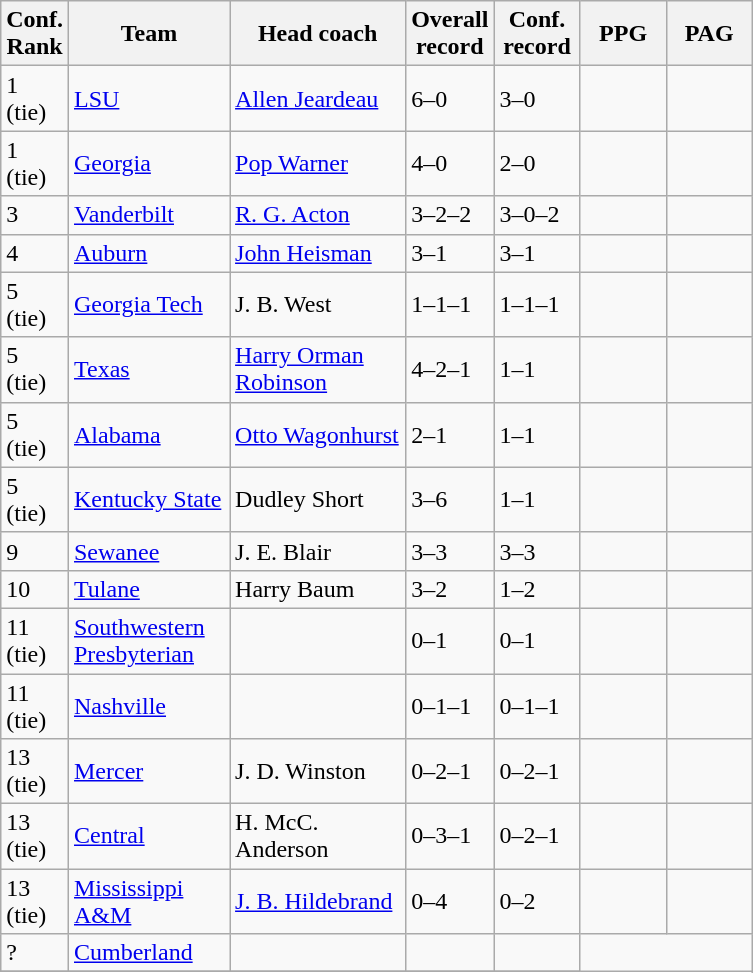<table class="sortable wikitable">
<tr>
<th width="25">Conf. Rank</th>
<th width="100">Team</th>
<th width="110">Head coach</th>
<th width="50">Overall record</th>
<th width="50">Conf. record</th>
<th width="50">PPG</th>
<th width="50">PAG</th>
</tr>
<tr align="left" bgcolor="">
<td>1 (tie)</td>
<td><a href='#'>LSU</a></td>
<td><a href='#'>Allen Jeardeau</a></td>
<td>6–0</td>
<td>3–0</td>
<td></td>
<td></td>
</tr>
<tr align="left" bgcolor="">
<td>1 (tie)</td>
<td><a href='#'>Georgia</a></td>
<td><a href='#'>Pop Warner</a></td>
<td>4–0</td>
<td>2–0</td>
<td></td>
<td></td>
</tr>
<tr align="left" bgcolor="">
<td>3</td>
<td><a href='#'>Vanderbilt</a></td>
<td><a href='#'>R. G. Acton</a></td>
<td>3–2–2</td>
<td>3–0–2</td>
<td></td>
<td></td>
</tr>
<tr align="left" bgcolor="">
<td>4</td>
<td><a href='#'>Auburn</a></td>
<td><a href='#'>John Heisman</a></td>
<td>3–1</td>
<td>3–1</td>
<td></td>
<td></td>
</tr>
<tr align="left" bgcolor="">
<td>5 (tie)</td>
<td><a href='#'>Georgia Tech</a></td>
<td>J. B. West</td>
<td>1–1–1</td>
<td>1–1–1</td>
<td></td>
<td></td>
</tr>
<tr align="left" bgcolor="">
<td>5 (tie)</td>
<td><a href='#'>Texas</a></td>
<td><a href='#'>Harry Orman Robinson</a></td>
<td>4–2–1</td>
<td>1–1</td>
<td></td>
<td></td>
</tr>
<tr align="left" bgcolor="">
<td>5 (tie)</td>
<td><a href='#'>Alabama</a></td>
<td><a href='#'>Otto Wagonhurst</a></td>
<td>2–1</td>
<td>1–1</td>
<td></td>
<td></td>
</tr>
<tr align="left" bgcolor="">
<td>5 (tie)</td>
<td><a href='#'>Kentucky State</a></td>
<td>Dudley Short</td>
<td>3–6</td>
<td>1–1</td>
<td></td>
<td></td>
</tr>
<tr align="left" bgcolor="">
<td>9</td>
<td><a href='#'>Sewanee</a></td>
<td>J. E. Blair</td>
<td>3–3</td>
<td>3–3</td>
<td></td>
<td></td>
</tr>
<tr align="left" bgcolor="">
<td>10</td>
<td><a href='#'>Tulane</a></td>
<td>Harry Baum</td>
<td>3–2</td>
<td>1–2</td>
<td></td>
<td></td>
</tr>
<tr align="left" bgcolor="">
<td>11 (tie)</td>
<td><a href='#'>Southwestern Presbyterian</a></td>
<td></td>
<td>0–1</td>
<td>0–1</td>
<td></td>
<td></td>
</tr>
<tr align="left" bgcolor="">
<td>11 (tie)</td>
<td><a href='#'>Nashville</a></td>
<td></td>
<td>0–1–1</td>
<td>0–1–1</td>
<td></td>
<td></td>
</tr>
<tr align="left" bgcolor="">
<td>13 (tie)</td>
<td><a href='#'>Mercer</a></td>
<td>J. D. Winston</td>
<td>0–2–1</td>
<td>0–2–1</td>
<td></td>
<td></td>
</tr>
<tr align="left" bgcolor="">
<td>13 (tie)</td>
<td><a href='#'>Central</a></td>
<td>H. McC. Anderson</td>
<td>0–3–1</td>
<td>0–2–1</td>
<td></td>
<td></td>
</tr>
<tr align="left" bgcolor="">
<td>13 (tie)</td>
<td><a href='#'>Mississippi A&M</a></td>
<td><a href='#'>J. B. Hildebrand</a></td>
<td>0–4</td>
<td>0–2</td>
<td></td>
<td></td>
</tr>
<tr align="left" bgcolor="">
<td>?</td>
<td><a href='#'>Cumberland</a></td>
<td></td>
<td></td>
<td></td>
</tr>
<tr align="left" bgcolor="">
</tr>
</table>
